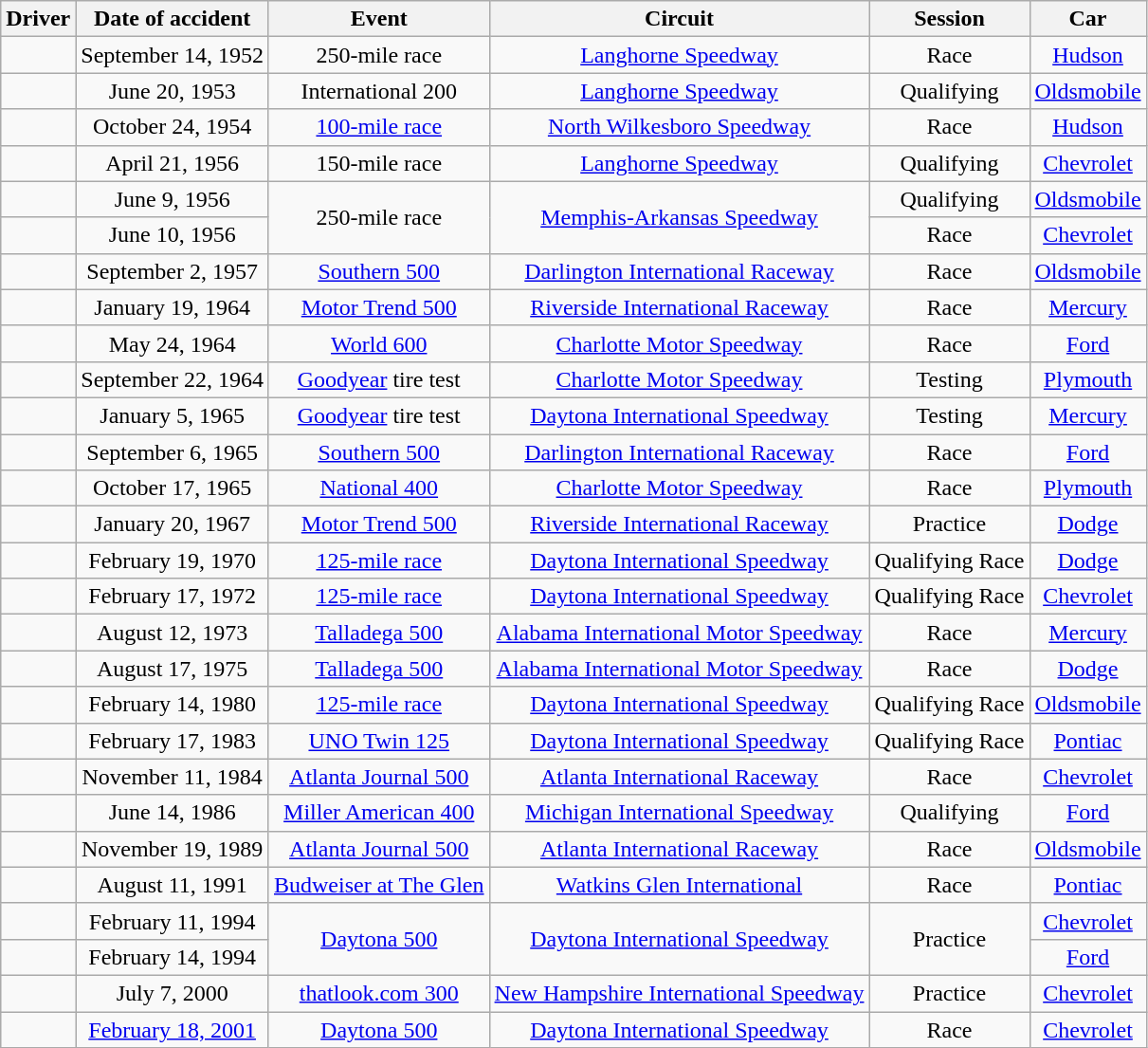<table class="wikitable sortable" style="text-align:center">
<tr>
<th>Driver</th>
<th>Date of accident</th>
<th>Event</th>
<th>Circuit</th>
<th>Session</th>
<th>Car</th>
</tr>
<tr>
<td align="left"></td>
<td>September 14, 1952</td>
<td>250-mile race</td>
<td><a href='#'>Langhorne Speedway</a></td>
<td>Race</td>
<td><a href='#'>Hudson</a></td>
</tr>
<tr>
<td align="left"></td>
<td>June 20, 1953</td>
<td>International 200</td>
<td><a href='#'>Langhorne Speedway</a></td>
<td>Qualifying</td>
<td><a href='#'>Oldsmobile</a></td>
</tr>
<tr>
<td align="left"></td>
<td>October 24, 1954</td>
<td><a href='#'>100-mile race</a></td>
<td><a href='#'>North Wilkesboro Speedway</a></td>
<td>Race</td>
<td><a href='#'>Hudson</a></td>
</tr>
<tr>
<td align="left"></td>
<td>April 21, 1956</td>
<td>150-mile race</td>
<td><a href='#'>Langhorne Speedway</a></td>
<td>Qualifying</td>
<td><a href='#'>Chevrolet</a></td>
</tr>
<tr>
<td align="left"></td>
<td>June 9, 1956</td>
<td rowspan=2>250-mile race</td>
<td rowspan=2><a href='#'>Memphis-Arkansas Speedway</a></td>
<td>Qualifying</td>
<td><a href='#'>Oldsmobile</a></td>
</tr>
<tr>
<td align="left"></td>
<td>June 10, 1956</td>
<td>Race</td>
<td><a href='#'>Chevrolet</a></td>
</tr>
<tr>
<td align="left"></td>
<td>September 2, 1957</td>
<td><a href='#'>Southern 500</a></td>
<td><a href='#'>Darlington International Raceway</a></td>
<td>Race</td>
<td><a href='#'>Oldsmobile</a></td>
</tr>
<tr>
<td align="left"></td>
<td>January 19, 1964</td>
<td><a href='#'>Motor Trend 500</a></td>
<td><a href='#'>Riverside International Raceway</a></td>
<td>Race</td>
<td><a href='#'>Mercury</a></td>
</tr>
<tr>
<td align="left"></td>
<td>May 24, 1964</td>
<td><a href='#'>World 600</a></td>
<td><a href='#'>Charlotte Motor Speedway</a></td>
<td>Race</td>
<td><a href='#'>Ford</a></td>
</tr>
<tr>
<td align="left"></td>
<td>September 22, 1964</td>
<td><a href='#'>Goodyear</a> tire test</td>
<td><a href='#'>Charlotte Motor Speedway</a></td>
<td>Testing</td>
<td><a href='#'>Plymouth</a></td>
</tr>
<tr>
<td align="left"></td>
<td>January 5, 1965</td>
<td><a href='#'>Goodyear</a> tire test</td>
<td><a href='#'>Daytona International Speedway</a></td>
<td>Testing</td>
<td><a href='#'>Mercury</a></td>
</tr>
<tr>
<td align="left"></td>
<td>September 6, 1965</td>
<td><a href='#'>Southern 500</a></td>
<td><a href='#'>Darlington International Raceway</a></td>
<td>Race</td>
<td><a href='#'>Ford</a></td>
</tr>
<tr>
<td align="left"></td>
<td>October 17, 1965</td>
<td><a href='#'>National 400</a></td>
<td><a href='#'>Charlotte Motor Speedway</a></td>
<td>Race</td>
<td><a href='#'>Plymouth</a></td>
</tr>
<tr>
<td align="left"></td>
<td>January 20, 1967</td>
<td><a href='#'>Motor Trend 500</a></td>
<td><a href='#'>Riverside International Raceway</a></td>
<td>Practice</td>
<td><a href='#'>Dodge</a></td>
</tr>
<tr>
<td align="left"></td>
<td>February 19, 1970</td>
<td><a href='#'>125-mile race</a></td>
<td><a href='#'>Daytona International Speedway</a></td>
<td>Qualifying Race</td>
<td><a href='#'>Dodge</a></td>
</tr>
<tr>
<td align="left"></td>
<td>February 17, 1972</td>
<td><a href='#'>125-mile race</a></td>
<td><a href='#'>Daytona International Speedway</a></td>
<td>Qualifying Race</td>
<td><a href='#'>Chevrolet</a></td>
</tr>
<tr>
<td align="left"></td>
<td>August 12, 1973</td>
<td><a href='#'>Talladega 500</a></td>
<td><a href='#'>Alabama International Motor Speedway</a></td>
<td>Race</td>
<td><a href='#'>Mercury</a></td>
</tr>
<tr>
<td align="left"></td>
<td>August 17, 1975</td>
<td><a href='#'>Talladega 500</a></td>
<td><a href='#'>Alabama International Motor Speedway</a></td>
<td>Race</td>
<td><a href='#'>Dodge</a></td>
</tr>
<tr>
<td align="left"></td>
<td>February 14, 1980</td>
<td><a href='#'>125-mile race</a></td>
<td><a href='#'>Daytona International Speedway</a></td>
<td>Qualifying Race</td>
<td><a href='#'>Oldsmobile</a></td>
</tr>
<tr>
<td align="left"></td>
<td>February 17, 1983</td>
<td><a href='#'>UNO Twin 125</a></td>
<td><a href='#'>Daytona International Speedway</a></td>
<td>Qualifying Race</td>
<td><a href='#'>Pontiac</a></td>
</tr>
<tr>
<td align="left"></td>
<td>November 11, 1984</td>
<td><a href='#'>Atlanta Journal 500</a></td>
<td><a href='#'>Atlanta International Raceway</a></td>
<td>Race</td>
<td><a href='#'>Chevrolet</a></td>
</tr>
<tr>
<td align="left"></td>
<td>June 14, 1986</td>
<td><a href='#'>Miller American 400</a></td>
<td><a href='#'>Michigan International Speedway</a></td>
<td>Qualifying</td>
<td><a href='#'>Ford</a></td>
</tr>
<tr>
<td align="left"></td>
<td>November 19, 1989</td>
<td><a href='#'>Atlanta Journal 500</a></td>
<td><a href='#'>Atlanta International Raceway</a></td>
<td>Race</td>
<td><a href='#'>Oldsmobile</a></td>
</tr>
<tr>
<td align="left"></td>
<td>August 11, 1991</td>
<td><a href='#'>Budweiser at The Glen</a></td>
<td><a href='#'>Watkins Glen International</a></td>
<td>Race</td>
<td><a href='#'>Pontiac</a></td>
</tr>
<tr>
<td align="left"></td>
<td>February 11, 1994</td>
<td rowspan=2><a href='#'>Daytona 500</a></td>
<td rowspan=2><a href='#'>Daytona International Speedway</a></td>
<td rowspan=2>Practice</td>
<td><a href='#'>Chevrolet</a></td>
</tr>
<tr>
<td align="left"></td>
<td>February 14, 1994</td>
<td><a href='#'>Ford</a></td>
</tr>
<tr>
<td align="left"></td>
<td>July 7, 2000</td>
<td><a href='#'>thatlook.com 300</a></td>
<td><a href='#'>New Hampshire International Speedway</a></td>
<td>Practice</td>
<td><a href='#'>Chevrolet</a></td>
</tr>
<tr>
<td align="left"></td>
<td><a href='#'>February 18, 2001</a></td>
<td><a href='#'>Daytona 500</a></td>
<td><a href='#'>Daytona International Speedway</a></td>
<td>Race</td>
<td><a href='#'>Chevrolet</a></td>
</tr>
</table>
